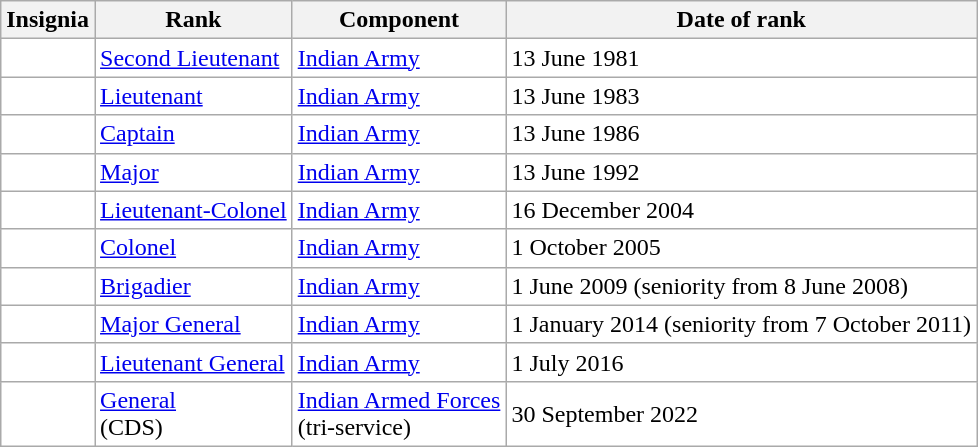<table class="wikitable" style="background:white">
<tr>
<th>Insignia</th>
<th>Rank</th>
<th>Component</th>
<th>Date of rank</th>
</tr>
<tr>
<td align="center"></td>
<td><a href='#'>Second Lieutenant</a></td>
<td><a href='#'>Indian Army</a></td>
<td>13 June 1981</td>
</tr>
<tr>
<td align="center"></td>
<td><a href='#'>Lieutenant</a></td>
<td><a href='#'>Indian Army</a></td>
<td>13 June 1983</td>
</tr>
<tr>
<td align="center"></td>
<td><a href='#'>Captain</a></td>
<td><a href='#'>Indian Army</a></td>
<td>13 June 1986</td>
</tr>
<tr>
<td align="center"></td>
<td><a href='#'>Major</a></td>
<td><a href='#'>Indian Army</a></td>
<td>13 June 1992</td>
</tr>
<tr>
<td align="center"></td>
<td><a href='#'>Lieutenant-Colonel</a></td>
<td><a href='#'>Indian Army</a></td>
<td>16 December 2004</td>
</tr>
<tr>
<td align="center"></td>
<td><a href='#'>Colonel</a></td>
<td><a href='#'>Indian Army</a></td>
<td>1 October 2005</td>
</tr>
<tr>
<td align="center"></td>
<td><a href='#'>Brigadier</a></td>
<td><a href='#'>Indian Army</a></td>
<td>1 June 2009 (seniority from 8 June 2008)</td>
</tr>
<tr>
<td align="center"></td>
<td><a href='#'>Major General</a></td>
<td><a href='#'>Indian Army</a></td>
<td>1 January 2014 (seniority from 7 October 2011)</td>
</tr>
<tr>
<td align="center"></td>
<td><a href='#'>Lieutenant General</a></td>
<td><a href='#'>Indian Army</a></td>
<td>1 July 2016</td>
</tr>
<tr>
<td align="center"></td>
<td><a href='#'>General</a><br>(CDS)</td>
<td><a href='#'>Indian Armed Forces</a><br>(tri-service)</td>
<td>30 September 2022</td>
</tr>
</table>
